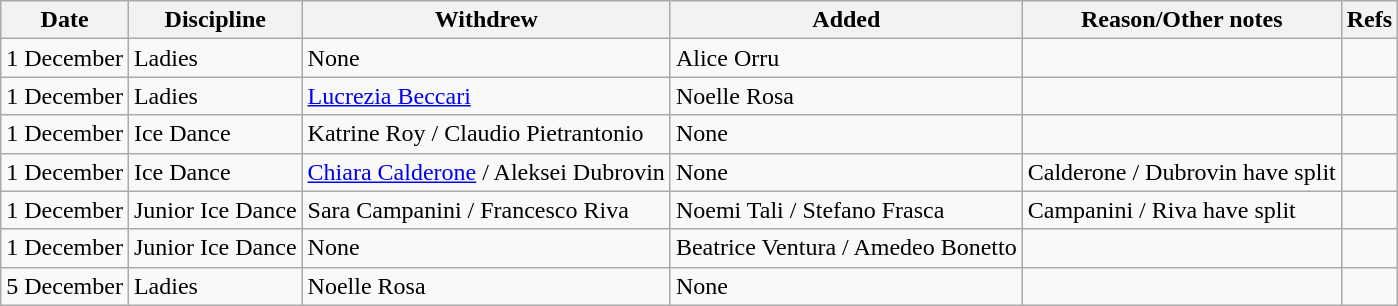<table class="wikitable sortable">
<tr>
<th>Date</th>
<th>Discipline</th>
<th>Withdrew</th>
<th>Added</th>
<th>Reason/Other notes</th>
<th>Refs</th>
</tr>
<tr>
<td>1 December</td>
<td>Ladies</td>
<td>None</td>
<td>  Alice Orru</td>
<td></td>
<td></td>
</tr>
<tr>
<td>1 December</td>
<td>Ladies</td>
<td> <a href='#'>Lucrezia Beccari</a></td>
<td>  Noelle Rosa</td>
<td></td>
<td></td>
</tr>
<tr>
<td>1 December</td>
<td>Ice Dance</td>
<td> Katrine Roy / Claudio Pietrantonio</td>
<td>None</td>
<td></td>
<td></td>
</tr>
<tr>
<td>1 December</td>
<td>Ice Dance</td>
<td> <a href='#'>Chiara Calderone</a> / Aleksei Dubrovin</td>
<td>None</td>
<td>Calderone / Dubrovin have split</td>
<td></td>
</tr>
<tr>
<td>1 December</td>
<td>Junior Ice Dance</td>
<td> Sara Campanini / Francesco Riva</td>
<td> Noemi Tali / Stefano Frasca</td>
<td>Campanini / Riva have split</td>
<td></td>
</tr>
<tr>
<td>1 December</td>
<td>Junior Ice Dance</td>
<td>None</td>
<td> Beatrice Ventura / Amedeo Bonetto</td>
<td></td>
<td></td>
</tr>
<tr>
<td>5 December</td>
<td>Ladies</td>
<td> Noelle Rosa</td>
<td>None</td>
<td></td>
<td></td>
</tr>
</table>
